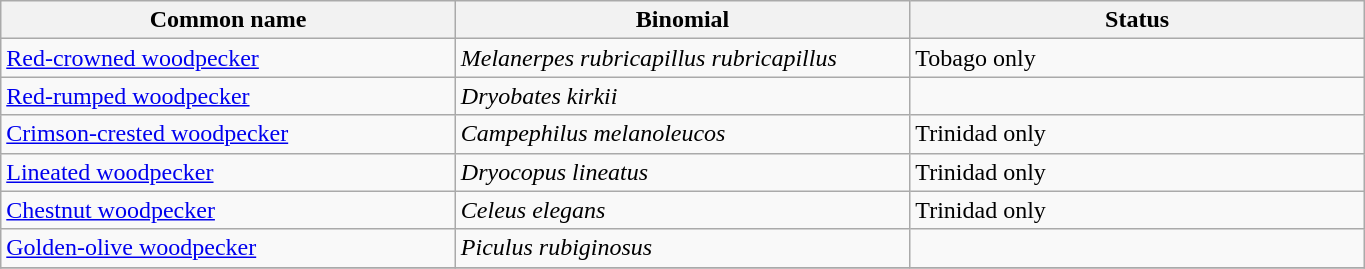<table width=72% class="wikitable">
<tr>
<th width=24%>Common name</th>
<th width=24%>Binomial</th>
<th width=24%>Status</th>
</tr>
<tr>
<td><a href='#'>Red-crowned woodpecker</a></td>
<td><em>Melanerpes rubricapillus rubricapillus</em></td>
<td>Tobago only</td>
</tr>
<tr>
<td><a href='#'>Red-rumped woodpecker</a></td>
<td><em>Dryobates kirkii</em></td>
<td></td>
</tr>
<tr>
<td><a href='#'>Crimson-crested woodpecker</a></td>
<td><em>Campephilus melanoleucos</em></td>
<td>Trinidad only</td>
</tr>
<tr>
<td><a href='#'>Lineated woodpecker</a></td>
<td><em>Dryocopus lineatus</em></td>
<td>Trinidad only</td>
</tr>
<tr>
<td><a href='#'>Chestnut woodpecker</a></td>
<td><em>Celeus elegans</em></td>
<td>Trinidad only</td>
</tr>
<tr>
<td><a href='#'>Golden-olive woodpecker</a></td>
<td><em>Piculus rubiginosus</em></td>
<td></td>
</tr>
<tr>
</tr>
</table>
